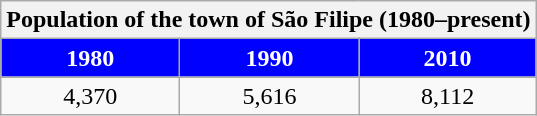<table class="wikitable">
<tr>
<th colspan="3">Population of the town of São Filipe (1980–present)</th>
</tr>
<tr style="background-color:#0000FF; color:#FFFFFF; text-align:center;">
<td><strong>1980</strong></td>
<td><strong>1990</strong></td>
<td><strong>2010</strong></td>
</tr>
<tr style="text-align:center;">
<td>4,370</td>
<td>5,616</td>
<td>8,112</td>
</tr>
</table>
